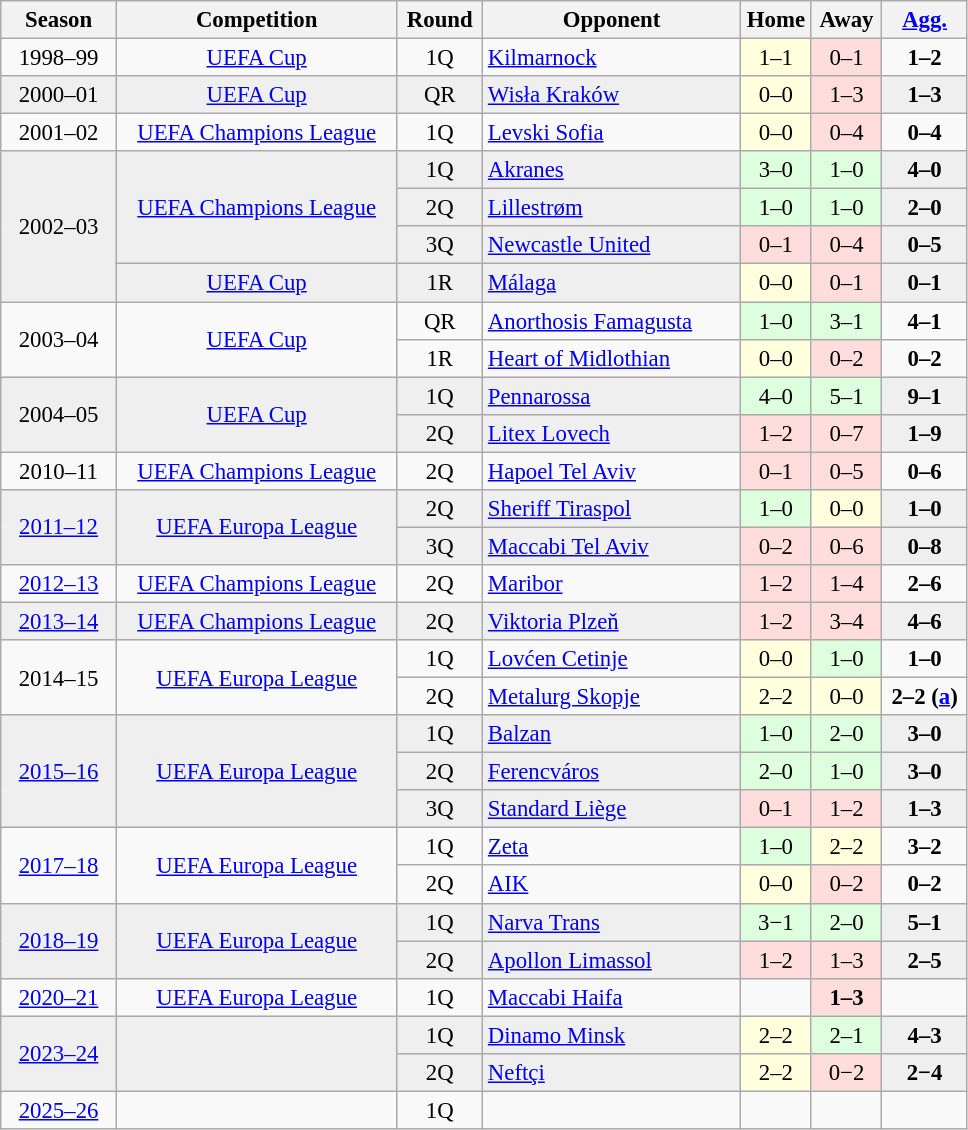<table class="wikitable" style="font-size:95%; text-align: center;">
<tr>
<th width="70">Season</th>
<th width="180">Competition</th>
<th width="50">Round</th>
<th width="165">Opponent</th>
<th width="40">Home</th>
<th width="40">Away</th>
<th width="50"><a href='#'>Agg.</a></th>
</tr>
<tr>
<td>1998–99</td>
<td><a href='#'>UEFA Cup</a></td>
<td>1Q</td>
<td align="left"> <a href='#'>Kilmarnock</a></td>
<td bgcolor="#ffffdd">1–1</td>
<td bgcolor="#ffdddd">0–1</td>
<td><strong>1–2</strong></td>
</tr>
<tr bgcolor=#EFEFEF>
<td>2000–01</td>
<td><a href='#'>UEFA Cup</a></td>
<td>QR</td>
<td align="left"> <a href='#'>Wisła Kraków</a></td>
<td bgcolor="#ffffdd">0–0</td>
<td bgcolor="#ffdddd">1–3</td>
<td><strong>1–3</strong></td>
</tr>
<tr>
<td>2001–02</td>
<td><a href='#'>UEFA Champions League</a></td>
<td>1Q</td>
<td align="left"> <a href='#'>Levski Sofia</a></td>
<td bgcolor="#ffffdd">0–0</td>
<td bgcolor="#ffdddd">0–4</td>
<td><strong>0–4</strong></td>
</tr>
<tr bgcolor=#EFEFEF>
<td rowspan=4>2002–03</td>
<td rowspan=3><a href='#'>UEFA Champions League</a></td>
<td>1Q</td>
<td align="left"> <a href='#'>Akranes</a></td>
<td bgcolor="#ddffdd">3–0</td>
<td bgcolor="#ddffdd">1–0</td>
<td><strong>4–0</strong></td>
</tr>
<tr bgcolor=#EFEFEF>
<td>2Q</td>
<td align="left"> <a href='#'>Lillestrøm</a></td>
<td bgcolor="#ddffdd">1–0</td>
<td bgcolor="#ddffdd">1–0</td>
<td><strong>2–0</strong></td>
</tr>
<tr bgcolor=#EFEFEF>
<td>3Q</td>
<td align="left"> <a href='#'>Newcastle United</a></td>
<td bgcolor="#ffdddd">0–1</td>
<td bgcolor="#ffdddd">0–4</td>
<td><strong>0–5</strong></td>
</tr>
<tr bgcolor=#EFEFEF>
<td rowspan=1><a href='#'>UEFA Cup</a></td>
<td>1R</td>
<td align="left"> <a href='#'>Málaga</a></td>
<td bgcolor="#ffffdd">0–0</td>
<td bgcolor="#ffdddd">0–1</td>
<td><strong>0–1</strong></td>
</tr>
<tr>
<td rowspan=2>2003–04</td>
<td rowspan=2><a href='#'>UEFA Cup</a></td>
<td>QR</td>
<td align="left"> <a href='#'>Anorthosis Famagusta</a></td>
<td bgcolor="#ddffdd">1–0</td>
<td bgcolor="#ddffdd">3–1</td>
<td><strong>4–1</strong></td>
</tr>
<tr>
<td>1R</td>
<td align="left"> <a href='#'>Heart of Midlothian</a></td>
<td bgcolor="#ffffdd">0–0</td>
<td bgcolor="#ffdddd">0–2</td>
<td><strong>0–2</strong></td>
</tr>
<tr bgcolor=#EFEFEF>
<td rowspan=2>2004–05</td>
<td rowspan=2><a href='#'>UEFA Cup</a></td>
<td>1Q</td>
<td align="left"> <a href='#'>Pennarossa</a></td>
<td bgcolor="#ddffdd">4–0</td>
<td bgcolor="#ddffdd">5–1</td>
<td><strong>9–1</strong></td>
</tr>
<tr bgcolor=#EFEFEF>
<td>2Q</td>
<td align="left"> <a href='#'>Litex Lovech</a></td>
<td bgcolor="#ffdddd">1–2</td>
<td bgcolor="#ffdddd">0–7</td>
<td><strong>1–9</strong></td>
</tr>
<tr>
<td>2010–11</td>
<td><a href='#'>UEFA Champions League</a></td>
<td>2Q</td>
<td align="left"> <a href='#'>Hapoel Tel Aviv</a></td>
<td bgcolor="#ffdddd">0–1</td>
<td bgcolor="#ffdddd">0–5</td>
<td><strong>0–6</strong></td>
</tr>
<tr bgcolor=#EFEFEF>
<td rowspan=2><a href='#'>2011–12</a></td>
<td rowspan=2><a href='#'>UEFA Europa League</a></td>
<td>2Q</td>
<td align="left"> <a href='#'>Sheriff Tiraspol</a></td>
<td bgcolor="#ddffdd">1–0</td>
<td bgcolor="#ffffdd">0–0</td>
<td><strong>1–0</strong></td>
</tr>
<tr bgcolor=#EFEFEF>
<td>3Q</td>
<td align="left"> <a href='#'>Maccabi Tel Aviv</a></td>
<td bgcolor="#ffdddd">0–2</td>
<td bgcolor="#ffdddd">0–6</td>
<td><strong>0–8</strong></td>
</tr>
<tr>
<td><a href='#'>2012–13</a></td>
<td><a href='#'>UEFA Champions League</a></td>
<td>2Q</td>
<td align="left"> <a href='#'>Maribor</a></td>
<td bgcolor="#ffdddd">1–2</td>
<td bgcolor="#ffdddd">1–4</td>
<td><strong>2–6</strong></td>
</tr>
<tr bgcolor=#EFEFEF>
<td><a href='#'>2013–14</a></td>
<td><a href='#'>UEFA Champions League</a></td>
<td>2Q</td>
<td align="left"> <a href='#'>Viktoria Plzeň</a></td>
<td bgcolor="#ffdddd">1–2</td>
<td bgcolor="#ffdddd">3–4</td>
<td><strong>4–6</strong></td>
</tr>
<tr>
<td rowspan=2>2014–15</td>
<td rowspan=2><a href='#'>UEFA Europa League</a></td>
<td>1Q</td>
<td align="left"> <a href='#'>Lovćen Cetinje</a></td>
<td bgcolor="#ffffdd">0–0</td>
<td bgcolor="#ddffdd">1–0</td>
<td><strong>1–0</strong></td>
</tr>
<tr>
<td>2Q</td>
<td align="left"> <a href='#'>Metalurg Skopje</a></td>
<td bgcolor="#ffffdd">2–2</td>
<td bgcolor="#ffffdd">0–0</td>
<td><strong>2–2 (<a href='#'>a</a>)</strong></td>
</tr>
<tr bgcolor=#EFEFEF>
<td rowspan=3><a href='#'>2015–16</a></td>
<td rowspan=3><a href='#'>UEFA Europa League</a></td>
<td>1Q</td>
<td align="left"> <a href='#'>Balzan</a></td>
<td bgcolor="#ddffdd">1–0</td>
<td bgcolor="#ddffdd">2–0</td>
<td><strong>3–0</strong></td>
</tr>
<tr bgcolor=#EFEFEF>
<td>2Q</td>
<td align="left"> <a href='#'>Ferencváros</a></td>
<td bgcolor="#ddffdd">2–0</td>
<td bgcolor="#ddffdd">1–0</td>
<td><strong>3–0</strong></td>
</tr>
<tr bgcolor=#EFEFEF>
<td>3Q</td>
<td align="left"> <a href='#'>Standard Liège</a></td>
<td bgcolor="#ffdddd">0–1</td>
<td bgcolor="#ffdddd">1–2</td>
<td><strong>1–3</strong></td>
</tr>
<tr>
<td rowspan=2><a href='#'>2017–18</a></td>
<td rowspan=2><a href='#'>UEFA Europa League</a></td>
<td>1Q</td>
<td align="left"> <a href='#'>Zeta</a></td>
<td bgcolor="#ddffdd">1–0</td>
<td bgcolor="#ffffdd">2–2</td>
<td><strong>3–2</strong></td>
</tr>
<tr>
<td>2Q</td>
<td align="left"> <a href='#'>AIK</a></td>
<td bgcolor="#ffffdd">0–0</td>
<td bgcolor="#ffdddd">0–2</td>
<td><strong>0–2</strong></td>
</tr>
<tr bgcolor=#EFEFEF>
<td rowspan=2><a href='#'>2018–19</a></td>
<td rowspan=2><a href='#'>UEFA Europa League</a></td>
<td>1Q</td>
<td align="left"> <a href='#'>Narva Trans</a></td>
<td bgcolor="#ddffdd">3−1</td>
<td bgcolor="#ddffdd">2–0</td>
<td><strong>5–1</strong></td>
</tr>
<tr bgcolor=#EFEFEF>
<td>2Q</td>
<td align="left"> <a href='#'>Apollon Limassol</a></td>
<td bgcolor="#ffdddd">1–2</td>
<td bgcolor="#ffdddd">1–3</td>
<td><strong>2–5</strong></td>
</tr>
<tr>
<td><a href='#'>2020–21</a></td>
<td><a href='#'>UEFA Europa League</a></td>
<td>1Q</td>
<td align="left"> <a href='#'>Maccabi Haifa</a></td>
<td></td>
<td bgcolor="#ffdddd"><strong>1–3</strong></td>
<td></td>
</tr>
<tr bgcolor=#EFEFEF>
<td rowspan=2><a href='#'>2023–24</a></td>
<td rowspan=2></td>
<td>1Q</td>
<td align="left"> <a href='#'>Dinamo Minsk</a></td>
<td bgcolor="#ffffdd">2–2</td>
<td bgcolor="#ddffdd">2–1</td>
<td><strong>4–3</strong></td>
</tr>
<tr bgcolor=#EFEFEF>
<td>2Q</td>
<td align="left"> <a href='#'>Neftçi</a></td>
<td bgcolor="#ffffdd">2–2</td>
<td bgcolor="#ffdddd">0−2</td>
<td><strong>2−4</strong></td>
</tr>
<tr>
<td><a href='#'>2025–26</a></td>
<td></td>
<td>1Q</td>
<td align="left"></td>
<td></td>
<td></td>
<td></td>
</tr>
</table>
